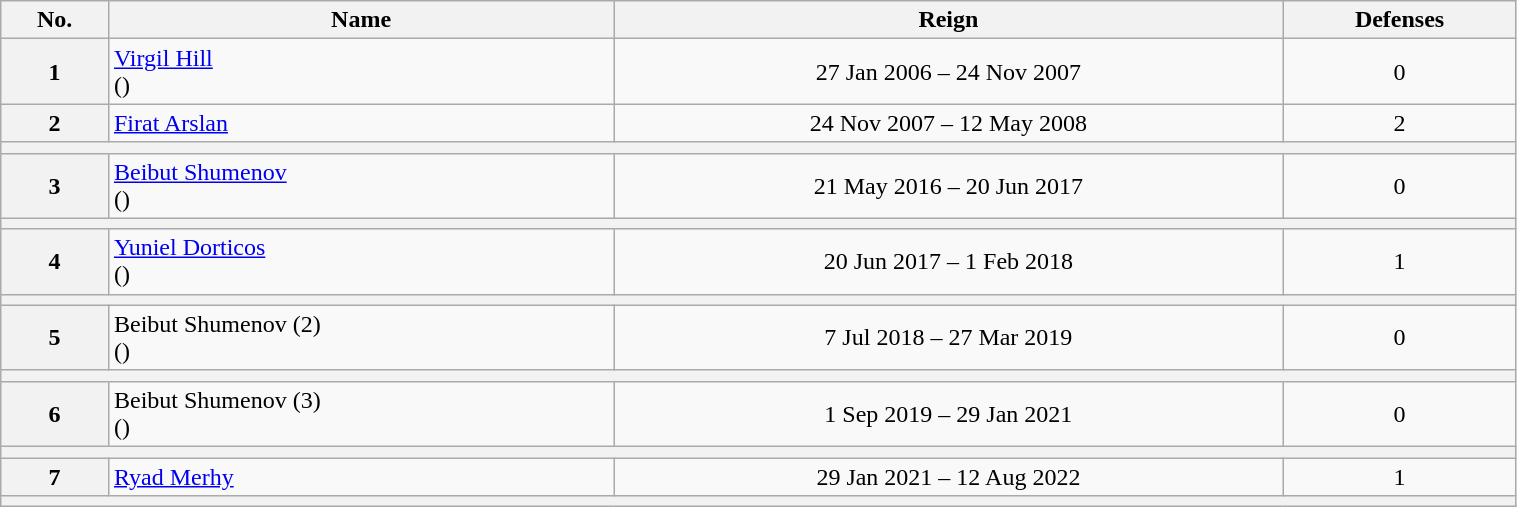<table class="wikitable sortable" style="width:80%">
<tr>
<th>No.</th>
<th>Name</th>
<th>Reign</th>
<th>Defenses</th>
</tr>
<tr align=center>
<th>1</th>
<td align=left><a href='#'>Virgil Hill</a><br>()</td>
<td>27 Jan 2006 – 24 Nov 2007</td>
<td>0</td>
</tr>
<tr align=center>
<th>2</th>
<td align=left><a href='#'>Firat Arslan</a></td>
<td>24 Nov 2007 – 12 May 2008</td>
<td>2</td>
</tr>
<tr align=center>
<th colspan=4></th>
</tr>
<tr align=center>
<th>3</th>
<td align=left><a href='#'>Beibut Shumenov</a><br>()</td>
<td>21 May 2016 – 20 Jun 2017</td>
<td>0</td>
</tr>
<tr align=center>
<th colspan="4"></th>
</tr>
<tr align=center>
<th>4</th>
<td align=left><a href='#'>Yuniel Dorticos</a><br>()</td>
<td>20 Jun 2017 – 1 Feb 2018</td>
<td>1</td>
</tr>
<tr align=center>
<th colspan="4"></th>
</tr>
<tr align=center>
<th>5</th>
<td align=left>Beibut Shumenov (2)<br>()</td>
<td>7 Jul 2018 – 27 Mar 2019</td>
<td>0</td>
</tr>
<tr align=center>
<th colspan="4"></th>
</tr>
<tr align=center>
<th>6</th>
<td align=left>Beibut Shumenov (3)<br>()</td>
<td>1 Sep 2019 – 29 Jan 2021</td>
<td>0</td>
</tr>
<tr align=center>
<th colspan="4"></th>
</tr>
<tr align=center>
<th>7</th>
<td align=left><a href='#'>Ryad Merhy</a><br></td>
<td>29 Jan 2021 – 12 Aug 2022</td>
<td>1</td>
</tr>
<tr align=center>
<th colspan=4></th>
</tr>
</table>
